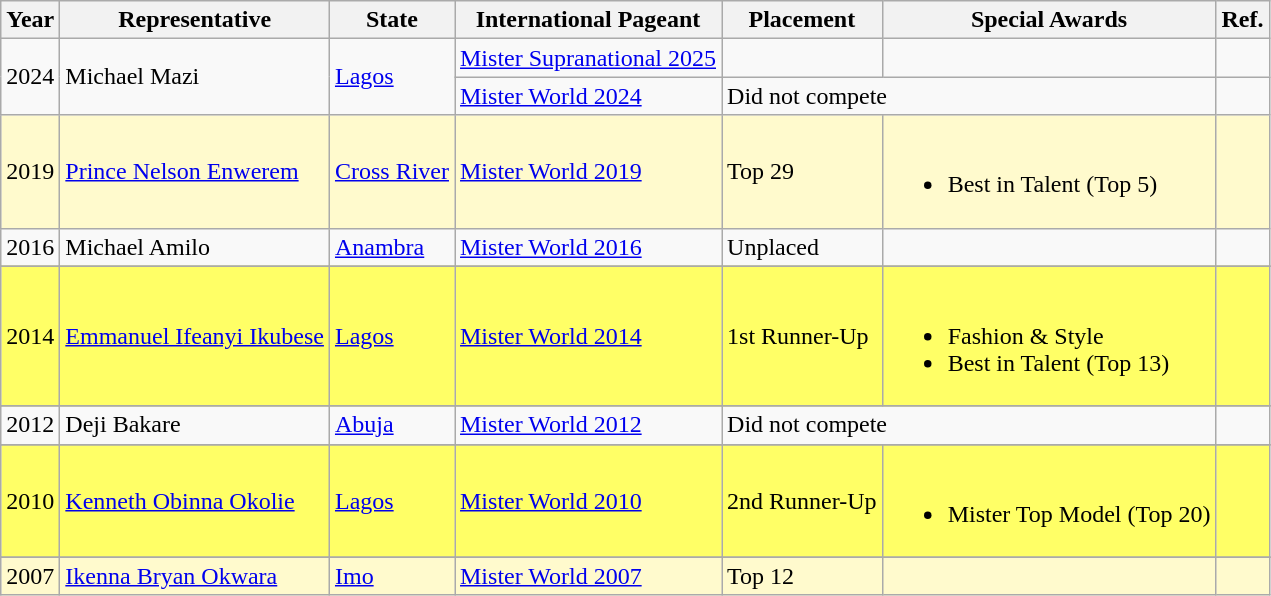<table class="wikitable">
<tr>
<th>Year</th>
<th>Representative</th>
<th>State</th>
<th>International Pageant</th>
<th>Placement</th>
<th>Special Awards</th>
<th>Ref.</th>
</tr>
<tr>
<td rowspan=2>2024</td>
<td rowspan=2>Michael Mazi</td>
<td rowspan=2><a href='#'>Lagos</a></td>
<td><a href='#'>Mister Supranational 2025</a></td>
<td></td>
<td></td>
</tr>
<tr>
<td><a href='#'>Mister World 2024</a></td>
<td colspan=2>Did not compete</td>
<td></td>
</tr>
<tr style="background-color:#FFFACD">
<td>2019</td>
<td><a href='#'>Prince Nelson Enwerem</a></td>
<td><a href='#'>Cross River</a></td>
<td><a href='#'>Mister World 2019</a></td>
<td>Top 29</td>
<td><br><ul><li>Best in Talent (Top 5)</li></ul></td>
<td></td>
</tr>
<tr>
<td>2016</td>
<td>Michael Amilo</td>
<td><a href='#'>Anambra</a></td>
<td><a href='#'>Mister World 2016</a></td>
<td>Unplaced</td>
<td></td>
<td></td>
</tr>
<tr>
</tr>
<tr style="background-color:#FFFF66">
<td>2014</td>
<td><a href='#'>Emmanuel Ifeanyi Ikubese</a></td>
<td><a href='#'>Lagos</a></td>
<td><a href='#'>Mister World 2014</a></td>
<td>1st Runner-Up</td>
<td><br><ul><li>Fashion & Style</li><li>Best in Talent (Top 13)</li></ul></td>
<td></td>
</tr>
<tr>
</tr>
<tr>
<td>2012</td>
<td>Deji Bakare</td>
<td><a href='#'>Abuja</a></td>
<td><a href='#'>Mister World 2012</a></td>
<td colspan=2>Did not compete</td>
<td></td>
</tr>
<tr>
</tr>
<tr style="background-color:#FFFF66">
<td>2010</td>
<td><a href='#'>Kenneth Obinna Okolie</a></td>
<td><a href='#'>Lagos</a></td>
<td><a href='#'>Mister World 2010</a></td>
<td>2nd Runner-Up</td>
<td><br><ul><li>Mister Top Model (Top 20)</li></ul></td>
<td></td>
</tr>
<tr>
</tr>
<tr style="background-color:#FFFACD">
<td>2007</td>
<td><a href='#'>Ikenna Bryan Okwara</a></td>
<td><a href='#'>Imo</a></td>
<td><a href='#'>Mister World 2007</a></td>
<td>Top 12</td>
<td></td>
<td></td>
</tr>
</table>
